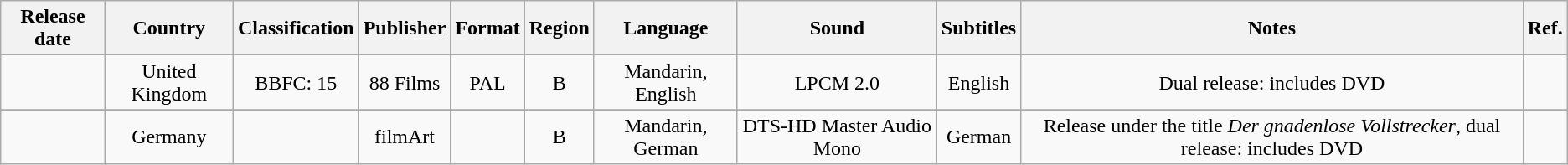<table class="wikitable">
<tr>
<th>Release date</th>
<th>Country</th>
<th>Classification</th>
<th>Publisher</th>
<th>Format</th>
<th>Region</th>
<th>Language</th>
<th>Sound</th>
<th>Subtitles</th>
<th>Notes</th>
<th>Ref.</th>
</tr>
<tr style="text-align:center;">
<td></td>
<td>United Kingdom</td>
<td>BBFC: 15</td>
<td>88 Films</td>
<td>PAL</td>
<td>B</td>
<td>Mandarin, English</td>
<td>LPCM 2.0</td>
<td>English</td>
<td>Dual release: includes DVD</td>
<td></td>
</tr>
<tr>
</tr>
<tr style="text-align:center;">
<td></td>
<td>Germany</td>
<td></td>
<td>filmArt</td>
<td></td>
<td>B</td>
<td>Mandarin, German</td>
<td>DTS-HD Master Audio Mono</td>
<td>German</td>
<td>Release under the title <em>Der gnadenlose Vollstrecker</em>, dual release: includes DVD</td>
<td></td>
</tr>
</table>
